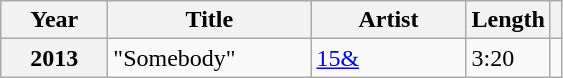<table class="wikitable sortable plainrowheaders">
<tr>
<th style="width:4em;">Year</th>
<th style="width:8em;">Title</th>
<th style="width:6em;">Artist</th>
<th>Length</th>
<th scope="col" class="unsortable"></th>
</tr>
<tr>
<th scope="row">2013</th>
<td>"Somebody"</td>
<td><a href='#'>15&</a></td>
<td>3:20</td>
<td style="text-align:center"></td>
</tr>
</table>
